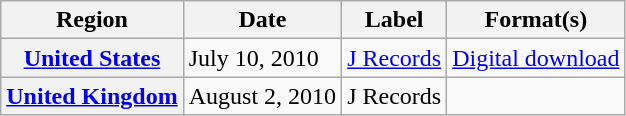<table class="wikitable plainrowheaders">
<tr>
<th scope="col">Region</th>
<th scope="col">Date</th>
<th scope="col">Label</th>
<th scope="col">Format(s)</th>
</tr>
<tr>
<th scope="row"><a href='#'>United States</a></th>
<td>July 10, 2010</td>
<td><a href='#'>J Records</a></td>
<td><a href='#'>Digital download</a></td>
</tr>
<tr>
<th scope="row"><a href='#'>United Kingdom</a></th>
<td>August 2, 2010</td>
<td>J Records</td>
<td></td>
</tr>
</table>
